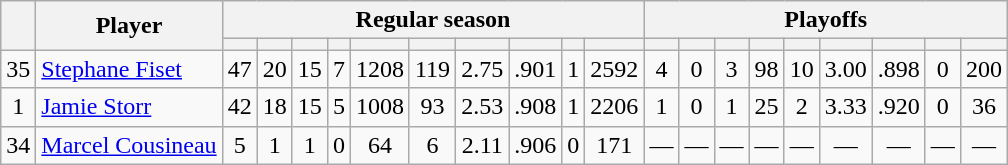<table class="wikitable plainrowheaders" style="text-align:center;">
<tr>
<th scope="col" rowspan="2"></th>
<th scope="col" rowspan="2">Player</th>
<th scope=colgroup colspan=10>Regular season</th>
<th scope=colgroup colspan=9>Playoffs</th>
</tr>
<tr>
<th scope="col"></th>
<th scope="col"></th>
<th scope="col"></th>
<th scope="col"></th>
<th scope="col"></th>
<th scope="col"></th>
<th scope="col"></th>
<th scope="col"></th>
<th scope="col"></th>
<th scope="col"></th>
<th scope="col"></th>
<th scope="col"></th>
<th scope="col"></th>
<th scope="col"></th>
<th scope="col"></th>
<th scope="col"></th>
<th scope="col"></th>
<th scope="col"></th>
<th scope="col"></th>
</tr>
<tr>
<td scope="row">35</td>
<td align="left"><a href='#'>Stephane Fiset</a></td>
<td>47</td>
<td>20</td>
<td>15</td>
<td>7</td>
<td>1208</td>
<td>119</td>
<td>2.75</td>
<td>.901</td>
<td>1</td>
<td>2592</td>
<td>4</td>
<td>0</td>
<td>3</td>
<td>98</td>
<td>10</td>
<td>3.00</td>
<td>.898</td>
<td>0</td>
<td>200</td>
</tr>
<tr>
<td scope="row">1</td>
<td align="left"><a href='#'>Jamie Storr</a></td>
<td>42</td>
<td>18</td>
<td>15</td>
<td>5</td>
<td>1008</td>
<td>93</td>
<td>2.53</td>
<td>.908</td>
<td>1</td>
<td>2206</td>
<td>1</td>
<td>0</td>
<td>1</td>
<td>25</td>
<td>2</td>
<td>3.33</td>
<td>.920</td>
<td>0</td>
<td>36</td>
</tr>
<tr>
<td scope="row">34</td>
<td align="left"><a href='#'>Marcel Cousineau</a></td>
<td>5</td>
<td>1</td>
<td>1</td>
<td>0</td>
<td>64</td>
<td>6</td>
<td>2.11</td>
<td>.906</td>
<td>0</td>
<td>171</td>
<td>—</td>
<td>—</td>
<td>—</td>
<td>—</td>
<td>—</td>
<td>—</td>
<td>—</td>
<td>—</td>
<td>—</td>
</tr>
</table>
